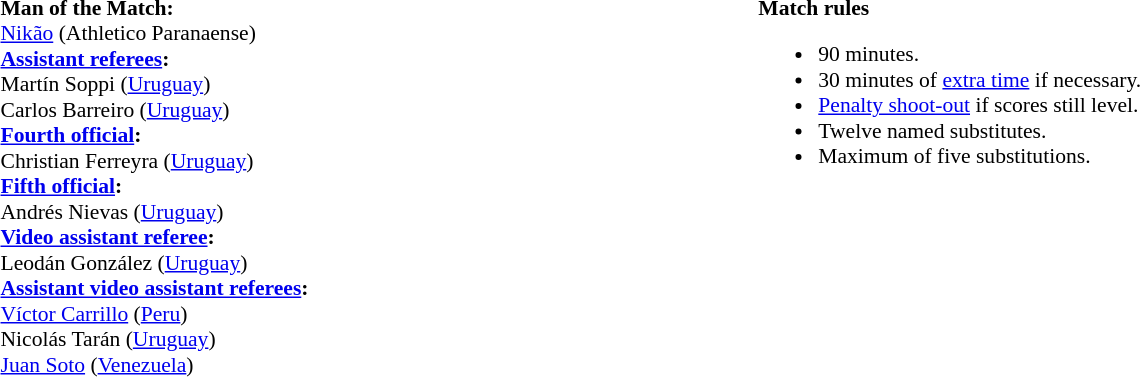<table width=100% style="font-size:90%">
<tr>
<td><br><strong>Man of the Match:</strong>
<br><a href='#'>Nikão</a> (Athletico Paranaense)<br><strong><a href='#'>Assistant referees</a>:</strong>
<br>Martín Soppi (<a href='#'>Uruguay</a>)
<br>Carlos Barreiro (<a href='#'>Uruguay</a>)
<br><strong><a href='#'>Fourth official</a>:</strong>
<br>Christian Ferreyra (<a href='#'>Uruguay</a>)
<br><strong><a href='#'>Fifth official</a>:</strong>
<br>Andrés Nievas (<a href='#'>Uruguay</a>)
<br><strong><a href='#'>Video assistant referee</a>:</strong>
<br>Leodán González (<a href='#'>Uruguay</a>)
<br><strong><a href='#'>Assistant video assistant referees</a>:</strong>
<br><a href='#'>Víctor Carrillo</a> (<a href='#'>Peru</a>)
<br>Nicolás Tarán (<a href='#'>Uruguay</a>)
<br><a href='#'>Juan Soto</a> (<a href='#'>Venezuela</a>)</td>
<td style="width:60%; vertical-align:top;"><br><strong>Match rules</strong><ul><li>90 minutes.</li><li>30 minutes of <a href='#'>extra time</a> if necessary.</li><li><a href='#'>Penalty shoot-out</a> if scores still level.</li><li>Twelve named substitutes.</li><li>Maximum of five substitutions.</li></ul></td>
</tr>
</table>
